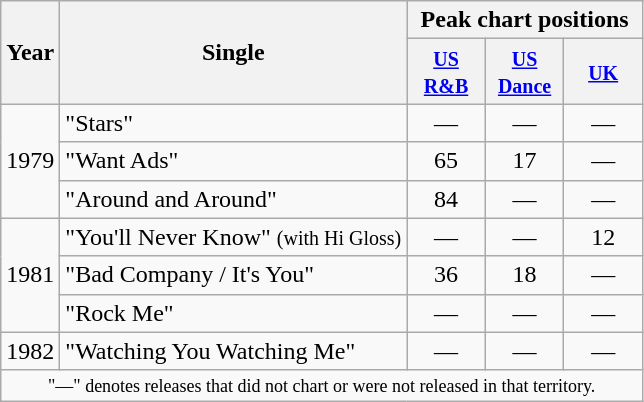<table class="wikitable">
<tr>
<th scope="col" rowspan="2">Year</th>
<th scope="col" rowspan="2">Single</th>
<th scope="col" colspan="3">Peak chart positions</th>
</tr>
<tr>
<th style="width:45px;"><small><a href='#'>US R&B</a></small><br></th>
<th style="width:45px;"><small><a href='#'>US Dance</a></small><br></th>
<th style="width:45px;"><small><a href='#'>UK</a></small><br></th>
</tr>
<tr>
<td rowspan="3">1979</td>
<td>"Stars"</td>
<td align=center>―</td>
<td align=center>―</td>
<td align=center>―</td>
</tr>
<tr>
<td>"Want Ads"</td>
<td align=center>65</td>
<td align=center>17</td>
<td align=center>―</td>
</tr>
<tr>
<td>"Around and Around"</td>
<td align=center>84</td>
<td align=center>―</td>
<td align=center>―</td>
</tr>
<tr>
<td rowspan="3">1981</td>
<td>"You'll Never Know" <small>(with Hi Gloss)</small></td>
<td align=center>―</td>
<td align=center>―</td>
<td align=center>12</td>
</tr>
<tr>
<td>"Bad Company / It's You"</td>
<td align=center>36</td>
<td align=center>18</td>
<td align=center>―</td>
</tr>
<tr>
<td>"Rock Me"</td>
<td align=center>―</td>
<td align=center>―</td>
<td align=center>―</td>
</tr>
<tr>
<td rowspan="1">1982</td>
<td>"Watching You Watching Me"</td>
<td align=center>―</td>
<td align=center>―</td>
<td align=center>―</td>
</tr>
<tr>
<td colspan="6" style="text-align:center; font-size:9pt;">"—" denotes releases that did not chart or were not released in that territory.</td>
</tr>
</table>
